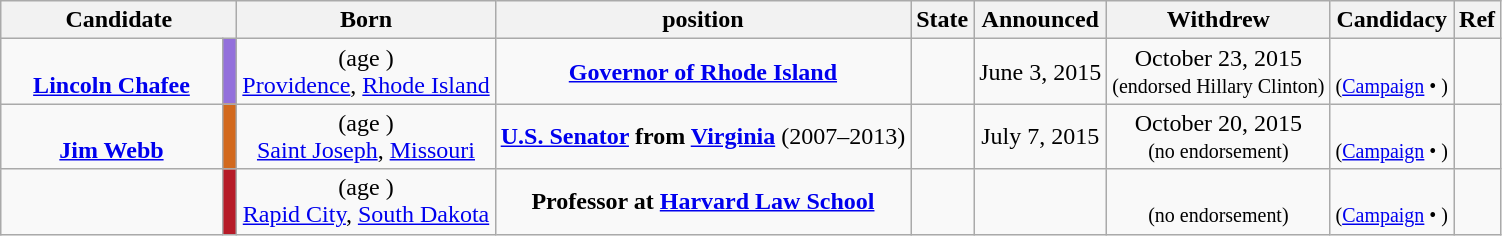<table class="wikitable" style="text-align:center">
<tr>
<th colspan="2" style="width:150px;">Candidate</th>
<th>Born</th>
<th> position</th>
<th>State</th>
<th>Announced</th>
<th>Withdrew</th>
<th>Candidacy</th>
<th class = "unsortable">Ref</th>
</tr>
<tr>
<td> <br> <strong><a href='#'>Lincoln Chafee</a></strong></td>
<td style="background:#9370db;"></td>
<td> (age )  <br> <a href='#'>Providence</a>, <a href='#'>Rhode Island</a></td>
<td><strong><a href='#'>Governor of Rhode Island</a></strong> </td>
<td></td>
<td>June 3, 2015</td>
<td>October 23, 2015<br><small>(endorsed Hillary Clinton)</small></td>
<td> <br><small>(<a href='#'>Campaign</a> • )</small></td>
<td></td>
</tr>
<tr>
<td> <br> <strong><a href='#'>Jim Webb</a></strong></td>
<td style="background:#d2691e;"></td>
<td> (age )  <br> <a href='#'>Saint Joseph</a>, <a href='#'>Missouri</a></td>
<td><strong><a href='#'>U.S. Senator</a> from <a href='#'>Virginia</a></strong> (2007–2013)</td>
<td></td>
<td>July 7, 2015</td>
<td>October 20, 2015<br><small>(no endorsement)</small></td>
<td> <br><small>(<a href='#'>Campaign</a> • )</small></td>
<td></td>
</tr>
<tr>
<td> <br> </td>
<td style="background:#b61b28;"></td>
<td> (age ) <br> <a href='#'>Rapid City</a>, <a href='#'>South Dakota</a></td>
<td><strong>Professor at <a href='#'>Harvard Law School</a></strong> </td>
<td></td>
<td></td>
<td><br><small>(no endorsement)</small></td>
<td> <br><small>(<a href='#'>Campaign</a> • )</small></td>
<td></td>
</tr>
</table>
